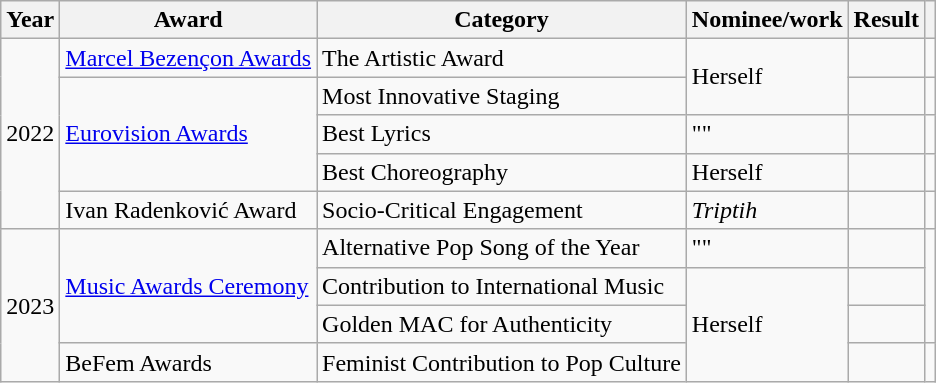<table class="wikitable">
<tr>
<th>Year</th>
<th>Award</th>
<th>Category</th>
<th>Nominee/work</th>
<th>Result</th>
<th></th>
</tr>
<tr>
<td rowspan="5">2022</td>
<td><a href='#'>Marcel Bezençon Awards</a></td>
<td>The Artistic Award</td>
<td rowspan="2">Herself</td>
<td></td>
<td></td>
</tr>
<tr>
<td rowspan="3"><a href='#'>Eurovision Awards</a></td>
<td>Most Innovative Staging</td>
<td></td>
<td></td>
</tr>
<tr>
<td>Best Lyrics</td>
<td>""</td>
<td></td>
<td></td>
</tr>
<tr>
<td>Best Choreography</td>
<td>Herself</td>
<td></td>
<td></td>
</tr>
<tr>
<td>Ivan Radenković Award</td>
<td>Socio-Critical Engagement</td>
<td><em>Triptih</em></td>
<td></td>
<td></td>
</tr>
<tr>
<td rowspan="4">2023</td>
<td rowspan="3"><a href='#'>Music Awards Ceremony</a></td>
<td>Alternative Pop Song of the Year</td>
<td>""</td>
<td></td>
<td rowspan="3"></td>
</tr>
<tr>
<td>Contribution to International Music</td>
<td rowspan="3">Herself</td>
<td></td>
</tr>
<tr>
<td>Golden MAC for Authenticity</td>
<td></td>
</tr>
<tr>
<td>BeFem Awards</td>
<td>Feminist Contribution to Pop Culture</td>
<td></td>
<td></td>
</tr>
</table>
